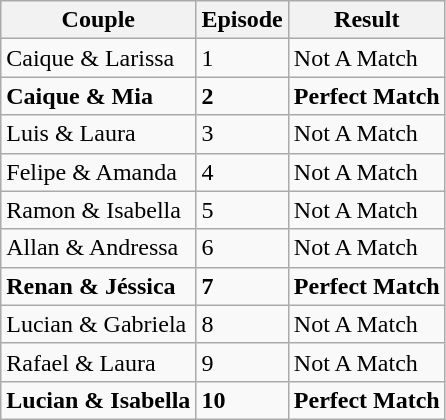<table class="wikitable">
<tr valign="bottom">
<th>Couple</th>
<th>Episode</th>
<th>Result</th>
</tr>
<tr>
<td>Caique & Larissa</td>
<td>1</td>
<td>Not A Match</td>
</tr>
<tr>
<td><strong>Caique & Mia</strong></td>
<td><strong>2</strong></td>
<td><strong>Perfect Match</strong></td>
</tr>
<tr>
<td>Luis & Laura</td>
<td>3</td>
<td>Not A Match</td>
</tr>
<tr>
<td>Felipe & Amanda</td>
<td>4</td>
<td>Not A Match</td>
</tr>
<tr>
<td>Ramon & Isabella</td>
<td>5</td>
<td>Not A Match</td>
</tr>
<tr>
<td>Allan & Andressa</td>
<td>6</td>
<td>Not A Match</td>
</tr>
<tr>
<td><strong>Renan & Jéssica</strong></td>
<td><strong>7</strong></td>
<td><strong>Perfect Match</strong></td>
</tr>
<tr>
<td>Lucian & Gabriela</td>
<td>8</td>
<td>Not A Match</td>
</tr>
<tr>
<td>Rafael & Laura</td>
<td>9</td>
<td>Not A Match</td>
</tr>
<tr>
<td><strong>Lucian & Isabella</strong></td>
<td><strong>10</strong></td>
<td><strong>Perfect Match</strong></td>
</tr>
</table>
